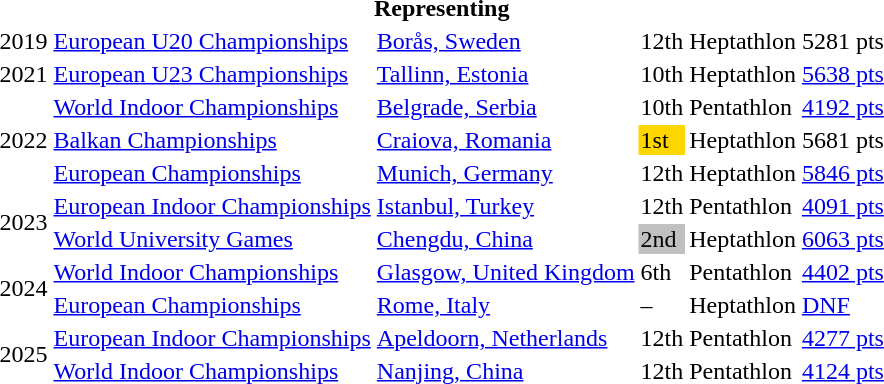<table>
<tr>
<th colspan=6>Representing </th>
</tr>
<tr>
<td>2019</td>
<td><a href='#'>European U20 Championships</a></td>
<td><a href='#'>Borås, Sweden</a></td>
<td>12th</td>
<td>Heptathlon</td>
<td>5281 pts</td>
</tr>
<tr>
<td>2021</td>
<td><a href='#'>European U23 Championships</a></td>
<td><a href='#'>Tallinn, Estonia</a></td>
<td>10th</td>
<td>Heptathlon</td>
<td><a href='#'>5638 pts</a></td>
</tr>
<tr>
<td rowspan=3>2022</td>
<td><a href='#'>World Indoor Championships</a></td>
<td><a href='#'>Belgrade, Serbia</a></td>
<td>10th</td>
<td>Pentathlon</td>
<td><a href='#'>4192 pts</a></td>
</tr>
<tr>
<td><a href='#'>Balkan Championships</a></td>
<td><a href='#'>Craiova, Romania</a></td>
<td bgcolor=gold>1st</td>
<td>Heptathlon</td>
<td>5681 pts</td>
</tr>
<tr>
<td><a href='#'>European Championships</a></td>
<td><a href='#'>Munich, Germany</a></td>
<td>12th</td>
<td>Heptathlon</td>
<td><a href='#'>5846 pts</a></td>
</tr>
<tr>
<td rowspan=2>2023</td>
<td><a href='#'>European Indoor Championships</a></td>
<td><a href='#'>Istanbul, Turkey</a></td>
<td>12th</td>
<td>Pentathlon</td>
<td><a href='#'>4091 pts</a></td>
</tr>
<tr>
<td><a href='#'>World University Games</a></td>
<td><a href='#'>Chengdu, China</a></td>
<td bgcolor=silver>2nd</td>
<td>Heptathlon</td>
<td><a href='#'>6063 pts</a></td>
</tr>
<tr>
<td rowspan=2>2024</td>
<td><a href='#'>World Indoor Championships</a></td>
<td><a href='#'>Glasgow, United Kingdom</a></td>
<td>6th</td>
<td>Pentathlon</td>
<td><a href='#'>4402 pts</a></td>
</tr>
<tr>
<td><a href='#'>European Championships</a></td>
<td><a href='#'>Rome, Italy</a></td>
<td>–</td>
<td>Heptathlon</td>
<td><a href='#'>DNF</a></td>
</tr>
<tr>
<td rowspan=2>2025</td>
<td><a href='#'>European Indoor Championships</a></td>
<td><a href='#'>Apeldoorn, Netherlands</a></td>
<td>12th</td>
<td>Pentathlon</td>
<td><a href='#'>4277 pts</a></td>
</tr>
<tr>
<td><a href='#'>World Indoor Championships</a></td>
<td><a href='#'>Nanjing, China</a></td>
<td>12th</td>
<td>Pentathlon</td>
<td><a href='#'>4124 pts</a></td>
</tr>
</table>
